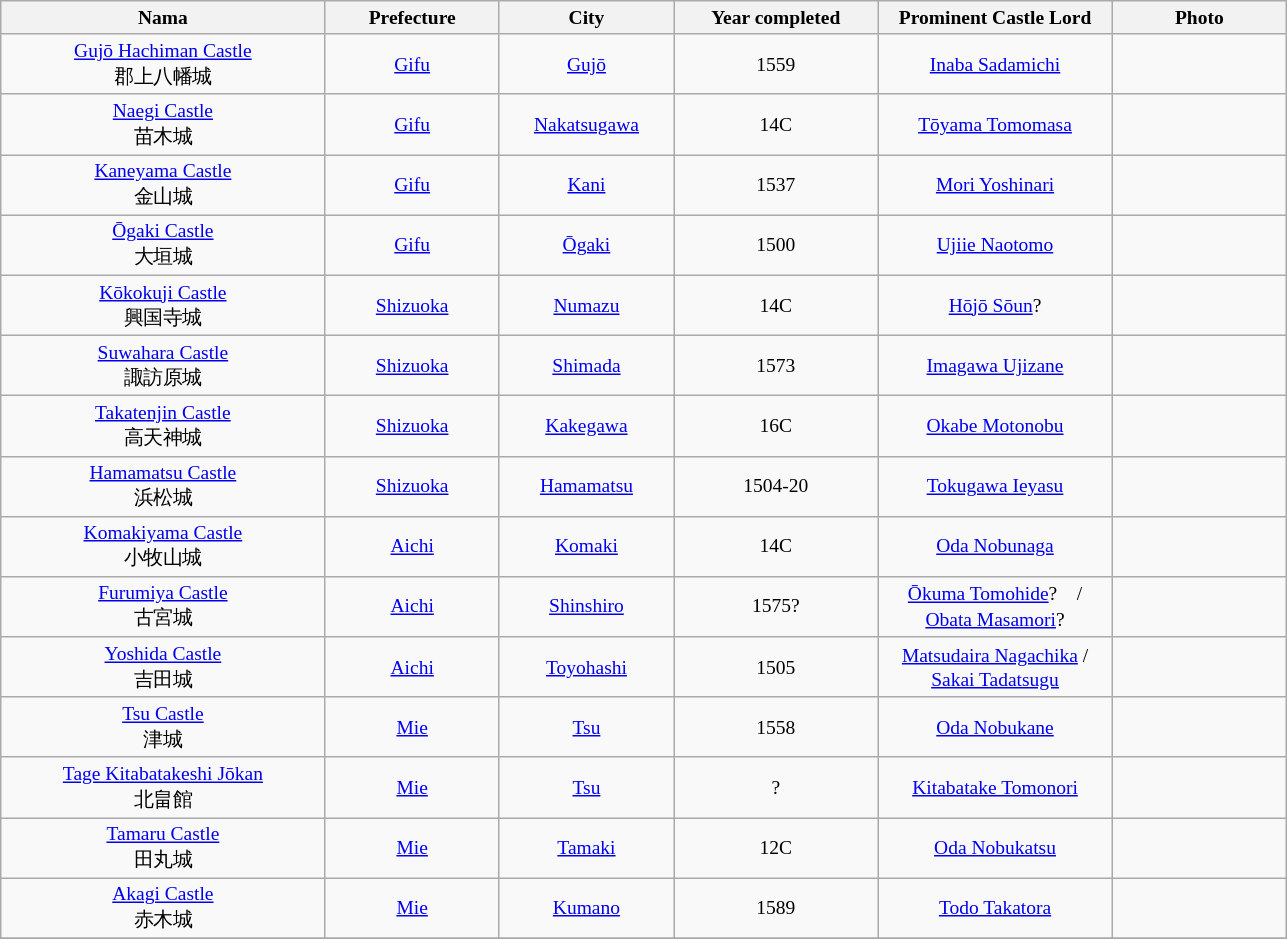<table class="wikitable" style="text-align:center; font-size:small;">
<tr>
<th style="width: 210px;">Nama</th>
<th style="width: 110px;">Prefecture</th>
<th style="width: 110px;">City</th>
<th style="width: 130px;">Year completed</th>
<th style="width: 150px;">Prominent Castle Lord</th>
<th style="width: 110px;">Photo</th>
</tr>
<tr>
<td><a href='#'>Gujō Hachiman Castle</a><br>郡上八幡城</td>
<td><a href='#'>Gifu</a></td>
<td><a href='#'>Gujō</a></td>
<td>1559</td>
<td><a href='#'>Inaba Sadamichi</a></td>
<td></td>
</tr>
<tr>
<td><a href='#'>Naegi Castle</a><br>苗木城</td>
<td><a href='#'>Gifu</a></td>
<td><a href='#'>Nakatsugawa</a></td>
<td>14C</td>
<td><a href='#'>Tōyama Tomomasa</a></td>
<td></td>
</tr>
<tr>
<td><a href='#'>Kaneyama Castle</a><br>金山城</td>
<td><a href='#'>Gifu</a></td>
<td><a href='#'>Kani</a></td>
<td>1537</td>
<td><a href='#'>Mori Yoshinari</a></td>
<td></td>
</tr>
<tr>
<td><a href='#'>Ōgaki Castle</a><br>大垣城</td>
<td><a href='#'>Gifu</a></td>
<td><a href='#'>Ōgaki</a></td>
<td>1500</td>
<td><a href='#'>Ujiie Naotomo</a></td>
<td></td>
</tr>
<tr>
<td><a href='#'>Kōkokuji Castle</a><br>興国寺城</td>
<td><a href='#'>Shizuoka</a></td>
<td><a href='#'>Numazu</a></td>
<td>14C</td>
<td><a href='#'>Hōjō Sōun</a>?</td>
<td></td>
</tr>
<tr>
<td><a href='#'>Suwahara Castle</a><br>諏訪原城</td>
<td><a href='#'>Shizuoka</a></td>
<td><a href='#'>Shimada</a></td>
<td>1573</td>
<td><a href='#'>Imagawa Ujizane</a></td>
<td></td>
</tr>
<tr>
<td><a href='#'>Takatenjin Castle</a><br>高天神城</td>
<td><a href='#'>Shizuoka</a></td>
<td><a href='#'>Kakegawa</a></td>
<td>16C</td>
<td><a href='#'>Okabe Motonobu</a></td>
<td></td>
</tr>
<tr>
<td><a href='#'>Hamamatsu Castle</a><br>浜松城</td>
<td><a href='#'>Shizuoka</a></td>
<td><a href='#'>Hamamatsu</a></td>
<td>1504-20</td>
<td><a href='#'>Tokugawa Ieyasu</a></td>
<td></td>
</tr>
<tr>
<td><a href='#'>Komakiyama Castle</a><br>小牧山城</td>
<td><a href='#'>Aichi</a></td>
<td><a href='#'>Komaki</a></td>
<td>14C</td>
<td><a href='#'>Oda Nobunaga</a></td>
<td></td>
</tr>
<tr>
<td><a href='#'>Furumiya Castle</a><br>古宮城</td>
<td><a href='#'>Aichi</a></td>
<td><a href='#'>Shinshiro</a></td>
<td>1575?</td>
<td><a href='#'>Ōkuma Tomohide</a>?　/ <a href='#'>Obata Masamori</a>?</td>
<td></td>
</tr>
<tr>
<td><a href='#'>Yoshida Castle</a><br>吉田城</td>
<td><a href='#'>Aichi</a></td>
<td><a href='#'>Toyohashi</a></td>
<td>1505</td>
<td><a href='#'>Matsudaira Nagachika</a> / <a href='#'>Sakai Tadatsugu</a></td>
<td></td>
</tr>
<tr>
<td><a href='#'>Tsu Castle</a><br>津城</td>
<td><a href='#'>Mie</a></td>
<td><a href='#'>Tsu</a></td>
<td>1558</td>
<td><a href='#'>Oda Nobukane</a></td>
<td></td>
</tr>
<tr>
<td><a href='#'>Tage Kitabatakeshi Jōkan</a><br>北畠館</td>
<td><a href='#'>Mie</a></td>
<td><a href='#'>Tsu</a></td>
<td>?</td>
<td><a href='#'>Kitabatake Tomonori</a></td>
<td></td>
</tr>
<tr>
<td><a href='#'>Tamaru Castle</a><br>田丸城</td>
<td><a href='#'>Mie</a></td>
<td><a href='#'>Tamaki</a></td>
<td>12C</td>
<td><a href='#'>Oda Nobukatsu</a></td>
<td></td>
</tr>
<tr>
<td><a href='#'>Akagi Castle</a><br>赤木城</td>
<td><a href='#'>Mie</a></td>
<td><a href='#'>Kumano</a></td>
<td>1589</td>
<td><a href='#'>Todo Takatora</a></td>
<td></td>
</tr>
<tr>
</tr>
</table>
